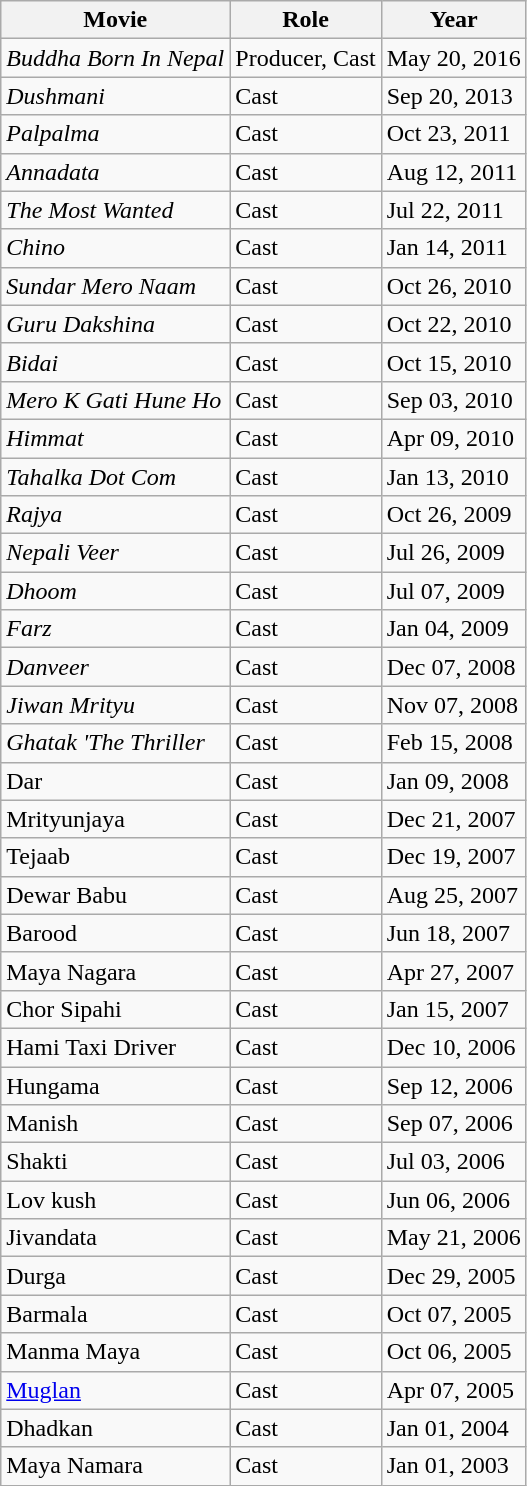<table class="wikitable">
<tr>
<th>Movie</th>
<th>Role</th>
<th>Year</th>
</tr>
<tr>
<td><em>Buddha Born In Nepal</em></td>
<td>Producer, Cast</td>
<td>May 20, 2016</td>
</tr>
<tr>
<td><em>Dushmani</em></td>
<td>Cast</td>
<td>Sep 20, 2013</td>
</tr>
<tr>
<td><em>Palpalma</em></td>
<td>Cast</td>
<td>Oct 23, 2011</td>
</tr>
<tr>
<td><em>Annadata</em></td>
<td>Cast</td>
<td>Aug 12, 2011</td>
</tr>
<tr>
<td><em>The Most Wanted</em></td>
<td>Cast</td>
<td>Jul 22, 2011</td>
</tr>
<tr>
<td><em>Chino</em></td>
<td>Cast</td>
<td>Jan 14, 2011</td>
</tr>
<tr>
<td><em>Sundar Mero Naam</em></td>
<td>Cast</td>
<td>Oct 26, 2010</td>
</tr>
<tr>
<td><em>Guru Dakshina</em></td>
<td>Cast</td>
<td>Oct 22, 2010</td>
</tr>
<tr>
<td><em>Bidai</em></td>
<td>Cast</td>
<td>Oct 15, 2010</td>
</tr>
<tr>
<td><em>Mero K Gati Hune Ho</em></td>
<td>Cast</td>
<td>Sep 03, 2010</td>
</tr>
<tr>
<td><em>Himmat</em></td>
<td>Cast</td>
<td>Apr 09, 2010</td>
</tr>
<tr>
<td><em>Tahalka Dot Com</em></td>
<td>Cast</td>
<td>Jan 13, 2010</td>
</tr>
<tr>
<td><em>Rajya</em></td>
<td>Cast</td>
<td>Oct 26, 2009</td>
</tr>
<tr>
<td><em>Nepali Veer</em></td>
<td>Cast</td>
<td>Jul 26, 2009</td>
</tr>
<tr>
<td><em>Dhoom</em></td>
<td>Cast</td>
<td>Jul 07, 2009</td>
</tr>
<tr>
<td><em>Farz</em></td>
<td>Cast</td>
<td>Jan 04, 2009</td>
</tr>
<tr>
<td><em>Danveer</em></td>
<td>Cast</td>
<td>Dec 07, 2008</td>
</tr>
<tr>
<td><em>Jiwan Mrityu</em></td>
<td>Cast</td>
<td>Nov 07, 2008</td>
</tr>
<tr>
<td><em>Ghatak 'The Thriller<strong></td>
<td>Cast</td>
<td>Feb 15, 2008</td>
</tr>
<tr>
<td></em>Dar<em></td>
<td>Cast</td>
<td>Jan 09, 2008</td>
</tr>
<tr>
<td></em>Mrityunjaya<em></td>
<td>Cast</td>
<td>Dec 21, 2007</td>
</tr>
<tr>
<td></em>Tejaab<em></td>
<td>Cast</td>
<td>Dec 19, 2007</td>
</tr>
<tr>
<td></em>Dewar Babu<em></td>
<td>Cast</td>
<td>Aug 25, 2007</td>
</tr>
<tr>
<td></em>Barood<em></td>
<td>Cast</td>
<td>Jun 18, 2007</td>
</tr>
<tr>
<td></em>Maya Nagara<em></td>
<td>Cast</td>
<td>Apr 27, 2007</td>
</tr>
<tr>
<td></em>Chor Sipahi<em></td>
<td>Cast</td>
<td>Jan 15, 2007</td>
</tr>
<tr>
<td></em>Hami Taxi Driver<em></td>
<td>Cast</td>
<td>Dec 10, 2006</td>
</tr>
<tr>
<td></em>Hungama<em></td>
<td>Cast</td>
<td>Sep 12, 2006</td>
</tr>
<tr>
<td></em>Manish<em></td>
<td>Cast</td>
<td>Sep 07, 2006</td>
</tr>
<tr>
<td></em>Shakti<em></td>
<td>Cast</td>
<td>Jul 03, 2006</td>
</tr>
<tr>
<td></em>Lov kush<em></td>
<td>Cast</td>
<td>Jun 06, 2006</td>
</tr>
<tr>
<td></em>Jivandata<em></td>
<td>Cast</td>
<td>May 21, 2006</td>
</tr>
<tr>
<td></em>Durga<em></td>
<td>Cast</td>
<td>Dec 29, 2005</td>
</tr>
<tr>
<td></em>Barmala<em></td>
<td>Cast</td>
<td>Oct 07, 2005</td>
</tr>
<tr>
<td></em>Manma Maya<em></td>
<td>Cast</td>
<td>Oct 06, 2005</td>
</tr>
<tr>
<td></em><a href='#'>Muglan</a><em></td>
<td>Cast</td>
<td>Apr 07, 2005</td>
</tr>
<tr>
<td></em>Dhadkan<em></td>
<td>Cast</td>
<td>Jan 01, 2004</td>
</tr>
<tr>
<td></em>Maya Namara<em></td>
<td>Cast</td>
<td>Jan 01, 2003</td>
</tr>
</table>
